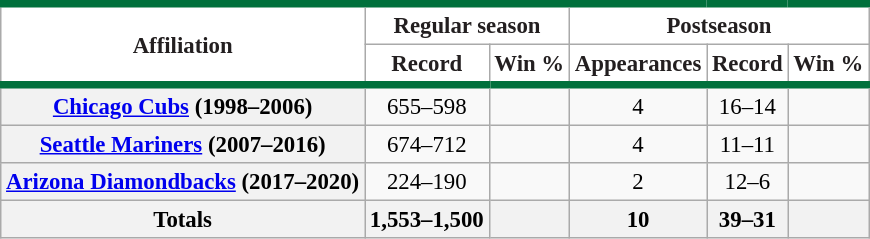<table class="wikitable sortable plainrowheaders" style="font-size: 95%; text-align:center;">
<tr>
<th rowspan="2" scope="col" style="background-color:#ffffff; border-top:#00703c 5px solid; border-bottom:#00703c 5px solid; color:#231f20">Affiliation</th>
<th colspan="2" scope="col" style="background-color:#ffffff; border-top:#00703c 5px solid; color:#231f20">Regular season</th>
<th colspan="3" scope="col" style="background-color:#ffffff; border-top:#00703c 5px solid; color:#231f20">Postseason</th>
</tr>
<tr>
<th scope="col" style="background-color:#ffffff; border-bottom:#00703c 5px solid; color:#231f20">Record</th>
<th scope="col" style="background-color:#ffffff; border-bottom:#00703c 5px solid; color:#231f20">Win %</th>
<th scope="col" style="background-color:#ffffff; border-bottom:#00703c 5px solid; color:#231f20">Appearances</th>
<th scope="col" style="background-color:#ffffff; border-bottom:#00703c 5px solid; color:#231f20">Record</th>
<th scope="col" style="background-color:#ffffff; border-bottom:#00703c 5px solid; color:#231f20">Win %</th>
</tr>
<tr>
<th scope="row"><a href='#'>Chicago Cubs</a> (1998–2006)</th>
<td>655–598</td>
<td></td>
<td>4</td>
<td>16–14</td>
<td></td>
</tr>
<tr>
<th scope="row"><a href='#'>Seattle Mariners</a> (2007–2016)</th>
<td>674–712</td>
<td></td>
<td>4</td>
<td>11–11</td>
<td></td>
</tr>
<tr>
<th scope="row"><a href='#'>Arizona Diamondbacks</a> (2017–2020)</th>
<td>224–190</td>
<td></td>
<td>2</td>
<td>12–6</td>
<td></td>
</tr>
<tr>
<th scope="row"><strong>Totals</strong></th>
<th>1,553–1,500</th>
<th></th>
<th>10</th>
<th>39–31</th>
<th></th>
</tr>
</table>
